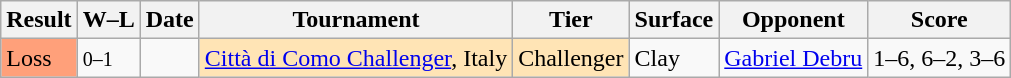<table class="wikitable">
<tr>
<th>Result</th>
<th class="unsortable">W–L</th>
<th>Date</th>
<th>Tournament</th>
<th>Tier</th>
<th>Surface</th>
<th>Opponent</th>
<th class="unsortable">Score</th>
</tr>
<tr>
<td bgcolor=ffa07a>Loss</td>
<td><small>0–1</small></td>
<td><a href='#'></a></td>
<td style="background:moccasin;"><a href='#'>Città di Como Challenger</a>, Italy</td>
<td style="background:moccasin;">Challenger</td>
<td>Clay</td>
<td> <a href='#'>Gabriel Debru</a></td>
<td>1–6, 6–2, 3–6</td>
</tr>
</table>
